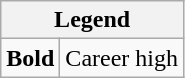<table class="wikitable">
<tr>
<th colspan="2">Legend</th>
</tr>
<tr>
<td><strong>Bold</strong></td>
<td>Career high</td>
</tr>
</table>
